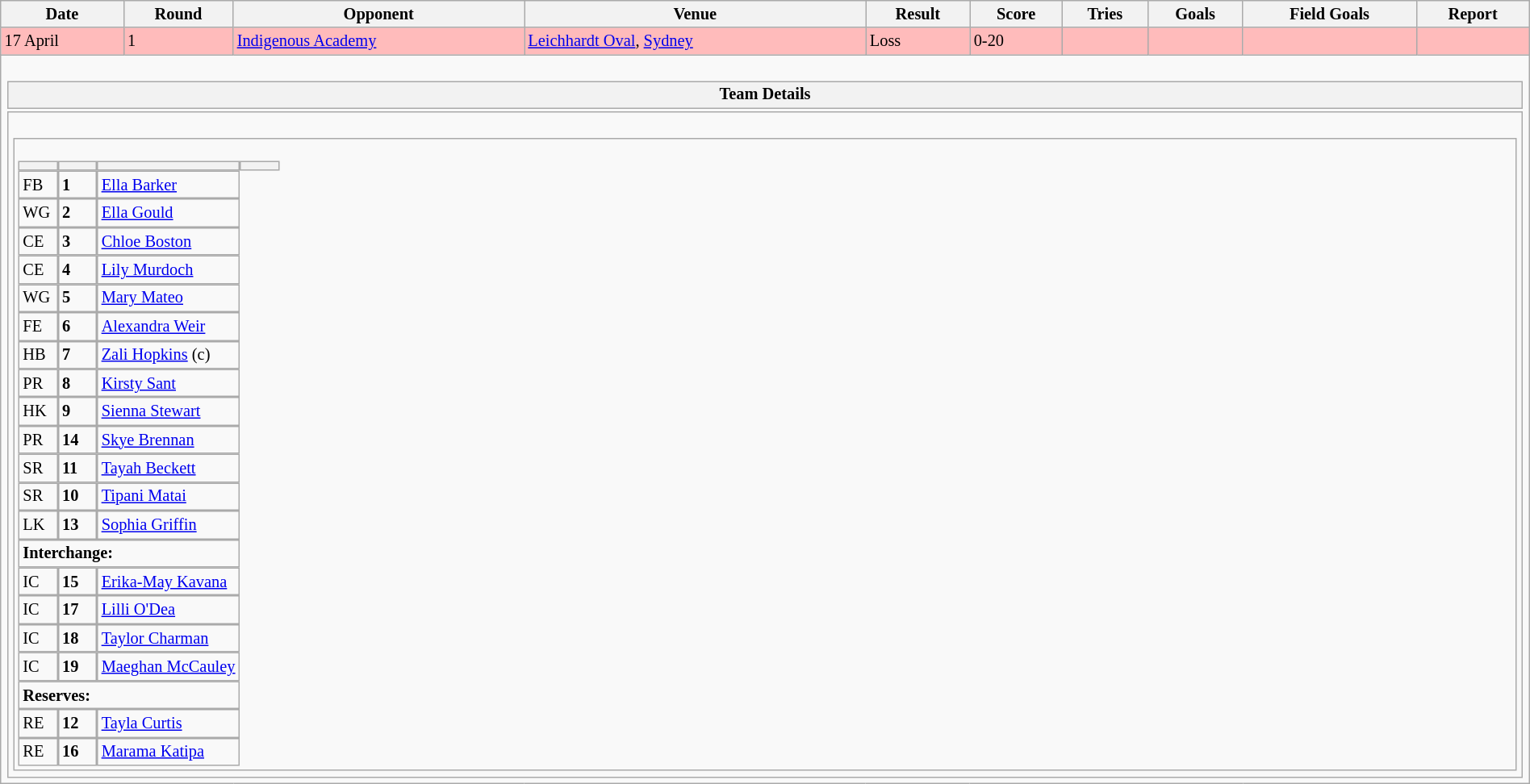<table class="wikitable"  style="font-size:85%; width:100%;">
<tr>
<th>Date</th>
<th>Round</th>
<th>Opponent</th>
<th>Venue</th>
<th>Result</th>
<th>Score</th>
<th>Tries</th>
<th>Goals</th>
<th>Field Goals</th>
<th>Report</th>
</tr>
<tr style="background:#fbb;">
<td>17 April</td>
<td>1</td>
<td> <a href='#'>Indigenous Academy</a></td>
<td><a href='#'>Leichhardt Oval</a>, <a href='#'>Sydney</a></td>
<td>Loss</td>
<td>0-20</td>
<td></td>
<td></td>
<td></td>
<td></td>
</tr>
<tr>
<td colspan="10"><br><table class="mw-collapsible mw-collapsed" width="100%" border="0">
<tr>
<th>Team Details</th>
</tr>
<tr>
<td><br><table width="100%">
<tr>
<td width="50%" valign="top"><br><table cellpadding="0" cellspacing="0">
<tr>
<th width="25"></th>
<th width="25"></th>
<th></th>
<th width="25"></th>
</tr>
<tr>
<td>FB</td>
<td><strong>1</strong></td>
<td><a href='#'>Ella Barker</a></td>
</tr>
<tr>
<td>WG</td>
<td><strong>2</strong></td>
<td><a href='#'>Ella Gould</a></td>
</tr>
<tr>
<td>CE</td>
<td><strong>3</strong></td>
<td><a href='#'>Chloe Boston</a></td>
</tr>
<tr>
<td>CE</td>
<td><strong>4</strong></td>
<td><a href='#'>Lily Murdoch</a></td>
</tr>
<tr>
<td>WG</td>
<td><strong>5</strong></td>
<td><a href='#'>Mary Mateo</a></td>
</tr>
<tr>
<td>FE</td>
<td><strong>6</strong></td>
<td><a href='#'>Alexandra Weir</a></td>
</tr>
<tr>
<td>HB</td>
<td><strong>7</strong></td>
<td><a href='#'>Zali Hopkins</a> (c)</td>
</tr>
<tr>
<td>PR</td>
<td><strong>8</strong></td>
<td><a href='#'>Kirsty Sant</a></td>
</tr>
<tr>
<td>HK</td>
<td><strong>9</strong></td>
<td><a href='#'>Sienna Stewart</a></td>
</tr>
<tr>
<td>PR</td>
<td><strong>14</strong></td>
<td><a href='#'>Skye Brennan</a></td>
</tr>
<tr>
<td>SR</td>
<td><strong>11</strong></td>
<td><a href='#'>Tayah Beckett</a></td>
</tr>
<tr>
<td>SR</td>
<td><strong>10</strong></td>
<td><a href='#'>Tipani Matai</a></td>
</tr>
<tr>
<td>LK</td>
<td><strong>13</strong></td>
<td><a href='#'>Sophia Griffin</a></td>
</tr>
<tr>
<td colspan="3"><strong>Interchange:</strong></td>
</tr>
<tr>
<td>IC</td>
<td><strong>15</strong></td>
<td><a href='#'>Erika-May Kavana</a></td>
</tr>
<tr>
<td>IC</td>
<td><strong>17</strong></td>
<td><a href='#'>Lilli O'Dea</a></td>
</tr>
<tr>
<td>IC</td>
<td><strong>18</strong></td>
<td><a href='#'>Taylor Charman</a></td>
</tr>
<tr>
<td>IC</td>
<td><strong>19</strong></td>
<td><a href='#'>Maeghan McCauley</a></td>
</tr>
<tr>
<td colspan="3"><strong>Reserves:</strong></td>
</tr>
<tr>
<td>RE</td>
<td><strong>12</strong></td>
<td><a href='#'>Tayla Curtis</a></td>
</tr>
<tr>
<td>RE</td>
<td><strong>16</strong></td>
<td><a href='#'>Marama Katipa</a></td>
</tr>
</table>
</td>
</tr>
</table>
</td>
</tr>
</table>
</td>
</tr>
</table>
